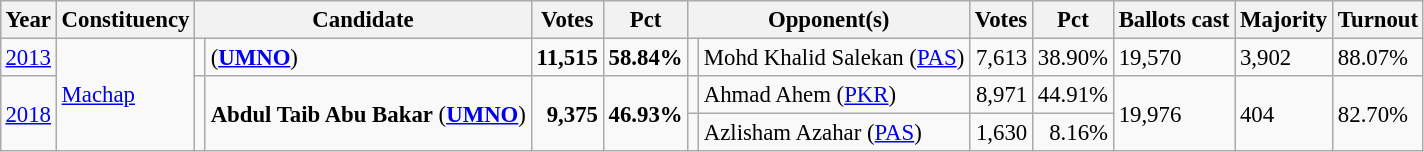<table class="wikitable" style="margin:0.5em ; font-size:95%">
<tr>
<th>Year</th>
<th>Constituency</th>
<th colspan=2>Candidate</th>
<th>Votes</th>
<th>Pct</th>
<th colspan=2>Opponent(s)</th>
<th>Votes</th>
<th>Pct</th>
<th>Ballots cast</th>
<th>Majority</th>
<th>Turnout</th>
</tr>
<tr>
<td><a href='#'>2013</a></td>
<td rowspan="3"><a href='#'>Machap</a></td>
<td></td>
<td> (<a href='#'><strong>UMNO</strong></a>)</td>
<td align=right><strong>11,515</strong></td>
<td><strong>58.84%</strong></td>
<td></td>
<td>Mohd Khalid Salekan (<a href='#'>PAS</a>)</td>
<td align=right>7,613</td>
<td>38.90%</td>
<td>19,570</td>
<td>3,902</td>
<td>88.07%</td>
</tr>
<tr>
<td rowspan="2"><a href='#'>2018</a></td>
<td rowspan=2 ></td>
<td rowspan="2"><strong>Abdul Taib Abu Bakar</strong> (<a href='#'><strong>UMNO</strong></a>)</td>
<td rowspan="2" align=right><strong>9,375</strong></td>
<td rowspan="2"><strong>46.93%</strong></td>
<td></td>
<td>Ahmad Ahem (<a href='#'>PKR</a>)</td>
<td align=right>8,971</td>
<td>44.91%</td>
<td rowspan="2">19,976</td>
<td rowspan="2">404</td>
<td rowspan="2">82.70%</td>
</tr>
<tr>
<td></td>
<td>Azlisham Azahar (<a href='#'>PAS</a>)</td>
<td align=right>1,630</td>
<td align=right>8.16%</td>
</tr>
</table>
